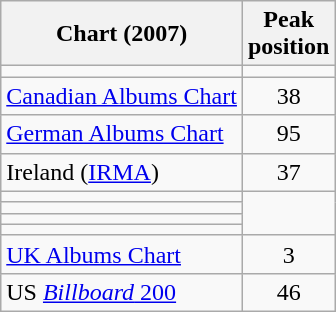<table class="wikitable sortable">
<tr>
<th>Chart (2007)</th>
<th>Peak<br>position</th>
</tr>
<tr>
<td></td>
</tr>
<tr>
<td><a href='#'>Canadian Albums Chart</a></td>
<td align="center">38</td>
</tr>
<tr>
<td><a href='#'>German Albums Chart</a></td>
<td align="center">95</td>
</tr>
<tr>
<td>Ireland (<a href='#'>IRMA</a>)</td>
<td align="center">37</td>
</tr>
<tr>
<td></td>
</tr>
<tr>
<td></td>
</tr>
<tr>
<td></td>
</tr>
<tr>
<td></td>
</tr>
<tr>
<td><a href='#'>UK Albums Chart</a></td>
<td align="center">3</td>
</tr>
<tr>
<td>US <a href='#'><em>Billboard</em> 200</a></td>
<td align="center">46</td>
</tr>
</table>
